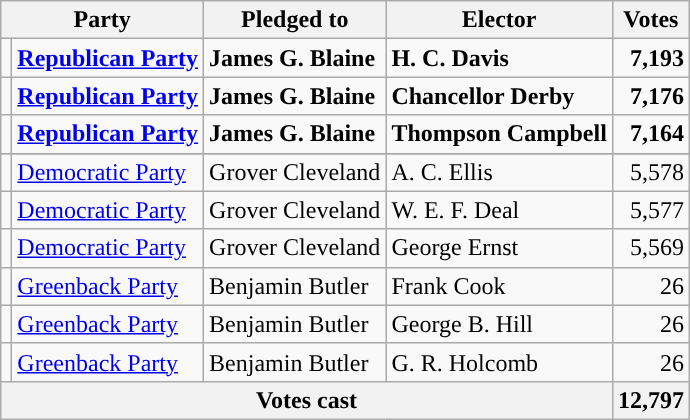<table class="wikitable">
<tr>
<th colspan=2>Party</th>
<th>Pledged to</th>
<th>Elector</th>
<th>Votes</th>
</tr>
<tr style="font-weight:bold">
<td></td>
<td><a href='#'>Republican Party</a></td>
<td>James G. Blaine</td>
<td>H. C. Davis</td>
<td align="right">7,193</td>
</tr>
<tr style="font-weight:bold">
<td></td>
<td><a href='#'>Republican Party</a></td>
<td>James G. Blaine</td>
<td>Chancellor Derby</td>
<td align="right">7,176</td>
</tr>
<tr style="font-weight:bold">
<td></td>
<td><a href='#'>Republican Party</a></td>
<td>James G. Blaine</td>
<td>Thompson Campbell</td>
<td align="right">7,164</td>
</tr>
<tr style="font-weight:bold">
</tr>
<tr>
<td></td>
<td><a href='#'>Democratic Party</a></td>
<td>Grover Cleveland</td>
<td>A. C. Ellis</td>
<td align="right">5,578</td>
</tr>
<tr>
<td></td>
<td><a href='#'>Democratic Party</a></td>
<td>Grover Cleveland</td>
<td>W. E. F. Deal</td>
<td align="right">5,577</td>
</tr>
<tr>
<td></td>
<td><a href='#'>Democratic Party</a></td>
<td>Grover Cleveland</td>
<td>George Ernst</td>
<td align="right">5,569</td>
</tr>
<tr>
<td></td>
<td><a href='#'>Greenback Party</a></td>
<td>Benjamin Butler</td>
<td>Frank Cook</td>
<td align="right">26</td>
</tr>
<tr>
<td></td>
<td><a href='#'>Greenback Party</a></td>
<td>Benjamin Butler</td>
<td>George B. Hill</td>
<td align="right">26</td>
</tr>
<tr>
<td></td>
<td><a href='#'>Greenback Party</a></td>
<td>Benjamin Butler</td>
<td>G. R. Holcomb</td>
<td align="right">26</td>
</tr>
<tr>
<th colspan="4">Votes cast</th>
<th>12,797</th>
</tr>
</table>
